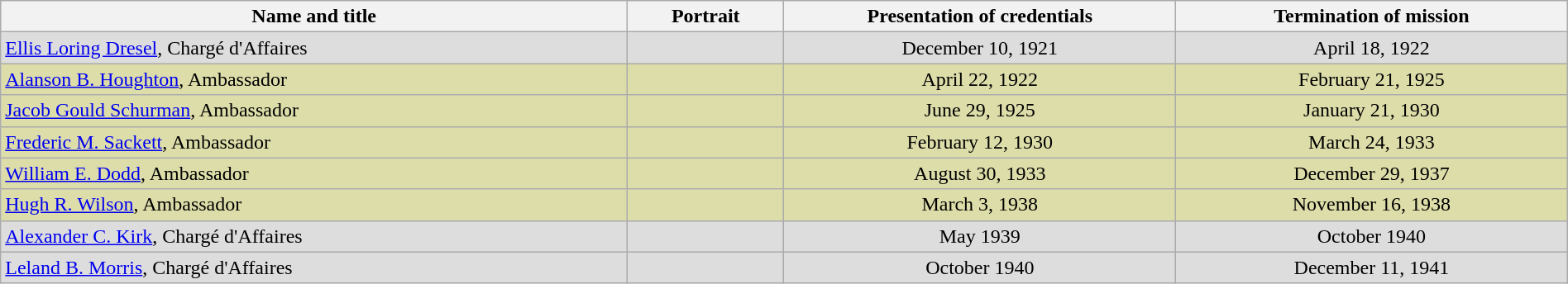<table class=wikitable style="width:100%">
<tr>
<th align=center valign=bottom width="40%">Name and title</th>
<th valign=bottom width="10%">Portrait</th>
<th valign=bottom width="25%">Presentation of credentials</th>
<th valign=bottom width="25%">Termination of mission</th>
</tr>
<tr bgcolor="#dddddd">
<td><a href='#'>Ellis Loring Dresel</a>, Chargé d'Affaires</td>
<td align=center></td>
<td align=center>December 10, 1921</td>
<td align=center>April 18, 1922</td>
</tr>
<tr bgcolor="#ddddaa">
<td><a href='#'>Alanson B. Houghton</a>, Ambassador</td>
<td align=center></td>
<td align=center>April 22, 1922</td>
<td align=center>February 21, 1925</td>
</tr>
<tr bgcolor="#ddddaa">
<td><a href='#'>Jacob Gould Schurman</a>, Ambassador</td>
<td align=center></td>
<td align=center>June 29, 1925</td>
<td align=center>January 21, 1930</td>
</tr>
<tr bgcolor="#ddddaa">
<td><a href='#'>Frederic M. Sackett</a>, Ambassador</td>
<td align=center></td>
<td align=center>February 12, 1930</td>
<td align=center>March 24, 1933</td>
</tr>
<tr bgcolor="#ddddaa">
<td><a href='#'>William E. Dodd</a>, Ambassador</td>
<td align=center></td>
<td align=center>August 30, 1933</td>
<td align=center>December 29, 1937</td>
</tr>
<tr bgcolor="#ddddaa">
<td><a href='#'>Hugh R. Wilson</a>, Ambassador</td>
<td align=center></td>
<td align=center>March 3, 1938</td>
<td align=center>November 16, 1938</td>
</tr>
<tr bgcolor="#dddddd">
<td><a href='#'>Alexander C. Kirk</a>, Chargé d'Affaires</td>
<td align=center></td>
<td align=center>May 1939</td>
<td align=center>October 1940</td>
</tr>
<tr bgcolor="#dddddd">
<td><a href='#'>Leland B. Morris</a>, Chargé d'Affaires</td>
<td align=center></td>
<td align=center>October 1940</td>
<td align=center>December 11, 1941</td>
</tr>
</table>
